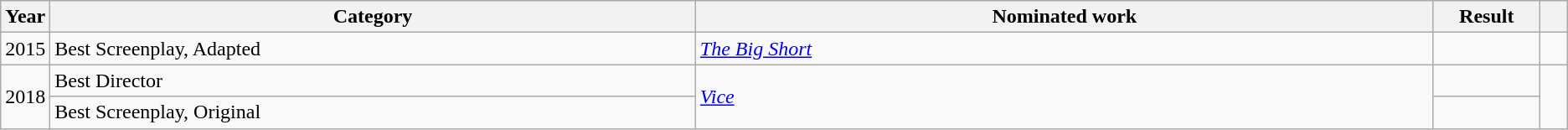<table class=wikitable>
<tr>
<th scope="col" style="width:1em;">Year</th>
<th scope="col" style="width:34em;">Category</th>
<th scope="col" style="width:39em;">Nominated work</th>
<th scope="col" style="width:5em;">Result</th>
<th scope="col" style="width:1em;"></th>
</tr>
<tr>
<td>2015</td>
<td>Best Screenplay, Adapted</td>
<td><em><a href='#'>The Big Short</a></em></td>
<td></td>
<td></td>
</tr>
<tr>
<td rowspan="2">2018</td>
<td>Best Director</td>
<td rowspan="2"><em><a href='#'>Vice</a></em></td>
<td></td>
<td rowspan="2"></td>
</tr>
<tr>
<td>Best Screenplay, Original</td>
<td></td>
</tr>
</table>
